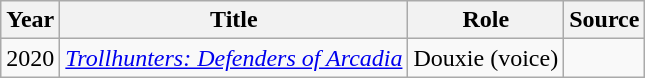<table class="wikitable sortable">
<tr>
<th>Year</th>
<th>Title</th>
<th>Role</th>
<th>Source</th>
</tr>
<tr>
<td>2020</td>
<td><em><a href='#'>Trollhunters: Defenders of Arcadia</a></em></td>
<td>Douxie (voice)</td>
<td></td>
</tr>
</table>
